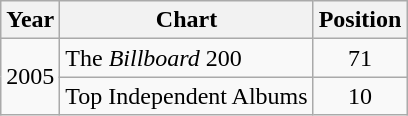<table class="wikitable">
<tr>
<th>Year</th>
<th>Chart</th>
<th>Position</th>
</tr>
<tr>
<td rowspan="2">2005</td>
<td>The <em>Billboard</em> 200</td>
<td style="text-align:center;">71</td>
</tr>
<tr>
<td>Top Independent Albums</td>
<td style="text-align:center;">10</td>
</tr>
</table>
